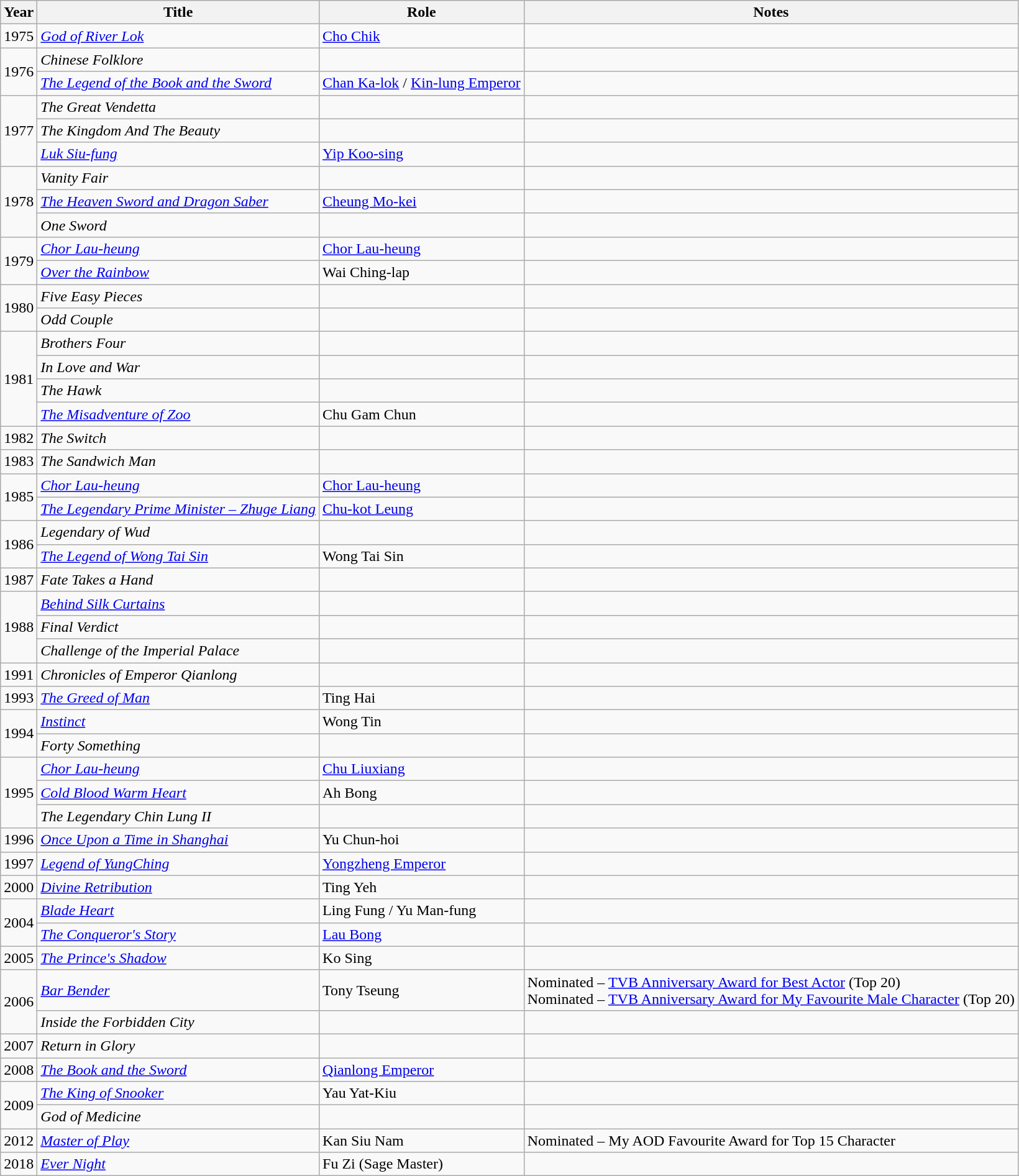<table class="wikitable sortable">
<tr>
<th>Year</th>
<th>Title</th>
<th>Role</th>
<th class="unsortable">Notes</th>
</tr>
<tr>
<td>1975</td>
<td><em><a href='#'>God of River Lok</a></em></td>
<td><a href='#'>Cho Chik</a></td>
<td></td>
</tr>
<tr>
<td rowspan="2">1976</td>
<td><em>Chinese Folklore</em></td>
<td></td>
<td></td>
</tr>
<tr>
<td><em><a href='#'>The Legend of the Book and the Sword</a></em></td>
<td><a href='#'>Chan Ka-lok</a> / <a href='#'>Kin-lung Emperor</a></td>
<td></td>
</tr>
<tr>
<td rowspan="3">1977</td>
<td><em>The Great Vendetta</em></td>
<td></td>
<td></td>
</tr>
<tr>
<td><em>The Kingdom And The Beauty</em></td>
<td></td>
<td></td>
</tr>
<tr>
<td><em><a href='#'>Luk Siu-fung</a></em></td>
<td><a href='#'>Yip Koo-sing</a></td>
<td></td>
</tr>
<tr>
<td rowspan="3">1978</td>
<td><em>Vanity Fair</em></td>
<td></td>
<td></td>
</tr>
<tr>
<td><em><a href='#'>The Heaven Sword and Dragon Saber</a></em></td>
<td><a href='#'>Cheung Mo-kei</a></td>
<td></td>
</tr>
<tr>
<td><em>One Sword</em></td>
<td></td>
<td></td>
</tr>
<tr>
<td rowspan="2">1979</td>
<td><em><a href='#'>Chor Lau-heung</a></em></td>
<td><a href='#'>Chor Lau-heung</a></td>
<td></td>
</tr>
<tr>
<td><em><a href='#'>Over the Rainbow</a></em></td>
<td>Wai Ching-lap</td>
<td></td>
</tr>
<tr>
<td rowspan="2">1980</td>
<td><em>Five Easy Pieces</em></td>
<td></td>
<td></td>
</tr>
<tr>
<td><em>Odd Couple</em></td>
<td></td>
<td></td>
</tr>
<tr>
<td rowspan="4">1981</td>
<td><em>Brothers Four</em></td>
<td></td>
<td></td>
</tr>
<tr>
<td><em>In Love and War</em></td>
<td></td>
<td></td>
</tr>
<tr>
<td><em>The Hawk</em></td>
<td></td>
<td></td>
</tr>
<tr>
<td><em><a href='#'>The Misadventure of Zoo</a></em></td>
<td>Chu Gam Chun</td>
<td></td>
</tr>
<tr>
<td>1982</td>
<td><em>The Switch</em></td>
<td></td>
<td></td>
</tr>
<tr>
<td>1983</td>
<td><em>The Sandwich Man</em></td>
<td></td>
<td></td>
</tr>
<tr>
<td rowspan="2">1985</td>
<td><em><a href='#'>Chor Lau-heung</a></em></td>
<td><a href='#'>Chor Lau-heung</a></td>
<td></td>
</tr>
<tr>
<td><em><a href='#'>The Legendary Prime Minister – Zhuge Liang</a></em></td>
<td><a href='#'>Chu-kot Leung</a></td>
<td></td>
</tr>
<tr>
<td rowspan="2">1986</td>
<td><em>Legendary of Wud</em></td>
<td></td>
<td></td>
</tr>
<tr>
<td><em><a href='#'>The Legend of Wong Tai Sin</a></em></td>
<td>Wong Tai Sin</td>
<td></td>
</tr>
<tr>
<td>1987</td>
<td><em>Fate Takes a Hand</em></td>
<td></td>
<td></td>
</tr>
<tr>
<td rowspan="3">1988</td>
<td><em><a href='#'>Behind Silk Curtains</a></em></td>
<td></td>
<td></td>
</tr>
<tr>
<td><em>Final Verdict</em></td>
<td></td>
<td></td>
</tr>
<tr>
<td><em>Challenge of the Imperial Palace</em></td>
<td></td>
<td></td>
</tr>
<tr>
<td>1991</td>
<td><em>Chronicles of Emperor Qianlong</em></td>
<td></td>
<td></td>
</tr>
<tr>
<td>1993</td>
<td><em><a href='#'>The Greed of Man</a></em></td>
<td>Ting Hai</td>
<td></td>
</tr>
<tr>
<td rowspan="2">1994</td>
<td><em><a href='#'>Instinct</a></em></td>
<td>Wong Tin</td>
<td></td>
</tr>
<tr>
<td><em>Forty Something</em></td>
<td></td>
<td></td>
</tr>
<tr>
<td rowspan="3">1995</td>
<td><em><a href='#'>Chor Lau-heung</a></em></td>
<td><a href='#'>Chu Liuxiang</a></td>
<td></td>
</tr>
<tr>
<td><em><a href='#'>Cold Blood Warm Heart</a></em></td>
<td>Ah Bong</td>
<td></td>
</tr>
<tr>
<td><em>The Legendary Chin Lung II</em></td>
<td></td>
<td></td>
</tr>
<tr>
<td>1996</td>
<td><em><a href='#'>Once Upon a Time in Shanghai</a></em></td>
<td>Yu Chun-hoi</td>
<td></td>
</tr>
<tr>
<td>1997</td>
<td><em><a href='#'>Legend of YungChing</a></em></td>
<td><a href='#'>Yongzheng Emperor</a></td>
<td></td>
</tr>
<tr>
<td>2000</td>
<td><em><a href='#'>Divine Retribution</a></em></td>
<td>Ting Yeh</td>
<td></td>
</tr>
<tr>
<td rowspan="2">2004</td>
<td><em><a href='#'>Blade Heart</a></em></td>
<td>Ling Fung / Yu Man-fung</td>
<td></td>
</tr>
<tr>
<td><em><a href='#'>The Conqueror's Story</a></em></td>
<td><a href='#'>Lau Bong</a></td>
<td></td>
</tr>
<tr>
<td>2005</td>
<td><em><a href='#'>The Prince's Shadow</a></em></td>
<td>Ko Sing</td>
<td></td>
</tr>
<tr>
<td rowspan="2">2006</td>
<td><em><a href='#'>Bar Bender</a></em></td>
<td>Tony Tseung</td>
<td>Nominated – <a href='#'>TVB Anniversary Award for Best Actor</a> (Top 20)<br>Nominated – <a href='#'>TVB Anniversary Award for My Favourite Male Character</a> (Top 20)</td>
</tr>
<tr>
<td><em>Inside the Forbidden City</em></td>
<td></td>
<td></td>
</tr>
<tr>
<td>2007</td>
<td><em>Return in Glory</em></td>
<td></td>
<td></td>
</tr>
<tr>
<td>2008</td>
<td><em><a href='#'>The Book and the Sword</a></em></td>
<td><a href='#'>Qianlong Emperor</a></td>
<td></td>
</tr>
<tr>
<td rowspan="2">2009</td>
<td><em><a href='#'>The King of Snooker</a></em></td>
<td>Yau Yat-Kiu</td>
<td></td>
</tr>
<tr>
<td><em>God of Medicine</em></td>
<td></td>
<td></td>
</tr>
<tr>
<td>2012</td>
<td><em><a href='#'>Master of Play</a></em></td>
<td>Kan Siu Nam</td>
<td>Nominated – My AOD Favourite Award for Top 15 Character</td>
</tr>
<tr>
<td>2018</td>
<td><em><a href='#'>Ever Night</a></em></td>
<td>Fu Zi (Sage Master)</td>
<td></td>
</tr>
</table>
